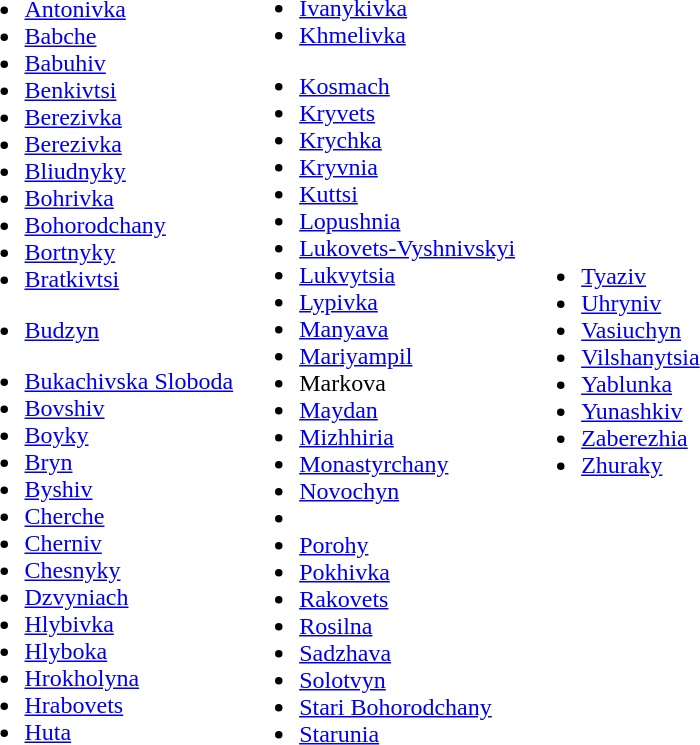<table>
<tr>
<td><br><ul><li><a href='#'>Antonivka</a></li><li><a href='#'>Babche</a></li><li><a href='#'>Babuhiv</a></li><li><a href='#'>Benkivtsi</a></li><li><a href='#'>Berezivka</a></li><li><a href='#'>Berezivka</a></li><li><a href='#'>Bliudnyky</a></li><li><a href='#'>Bohrivka</a></li><li><a href='#'>Bohorodchany</a></li><li><a href='#'>Bortnyky</a></li><li><a href='#'>Bratkivtsi</a></li></ul><ul><li><a href='#'>Budzyn</a></li></ul><ul><li><a href='#'>Bukachivska Sloboda</a></li><li><a href='#'>Bovshiv</a></li><li><a href='#'>Boyky</a></li><li><a href='#'>Bryn</a></li><li><a href='#'>Byshiv</a></li><li><a href='#'>Cherche</a></li><li><a href='#'>Cherniv</a></li><li><a href='#'>Chesnyky</a></li><li><a href='#'>Dzvyniach</a></li><li><a href='#'>Hlybivka</a></li><li><a href='#'>Hlyboka</a></li><li><a href='#'>Hrokholyna</a></li><li><a href='#'>Hrabovets</a></li><li><a href='#'>Huta</a></li></ul></td>
<td><br><ul><li><a href='#'>Ivanykivka</a></li><li><a href='#'>Khmelivka</a></li></ul><ul><li><a href='#'>Kosmach</a></li><li><a href='#'>Kryvets</a></li><li><a href='#'>Krychka</a></li><li><a href='#'>Kryvnia</a></li><li><a href='#'>Kuttsi</a></li><li><a href='#'>Lopushnia</a></li><li><a href='#'>Lukovets-Vyshnivskyi</a></li><li><a href='#'>Lukvytsia</a></li><li><a href='#'>Lypivka</a></li><li><a href='#'>Manyava</a></li><li><a href='#'>Mariyampil</a></li><li>Markova</li><li><a href='#'>Maydan</a></li><li><a href='#'>Mizhhiria</a></li><li><a href='#'>Monastyrchany</a></li><li><a href='#'>Novochyn</a></li><li></li><li><a href='#'>Porohy</a></li><li><a href='#'>Pokhivka</a></li><li><a href='#'>Rakovets</a></li><li><a href='#'>Rosilna</a></li><li><a href='#'>Sadzhava</a></li><li><a href='#'>Solotvyn</a></li><li><a href='#'>Stari Bohorodchany</a></li><li><a href='#'>Starunia</a></li></ul></td>
<td><br><ul><li><a href='#'>Tyaziv</a></li><li><a href='#'>Uhryniv</a></li><li><a href='#'>Vasiuchyn</a></li><li><a href='#'>Vilshanytsia</a></li><li><a href='#'>Yablunka</a></li><li><a href='#'>Yunashkiv</a></li><li><a href='#'>Zaberezhia</a></li><li><a href='#'>Zhuraky</a></li></ul></td>
</tr>
</table>
